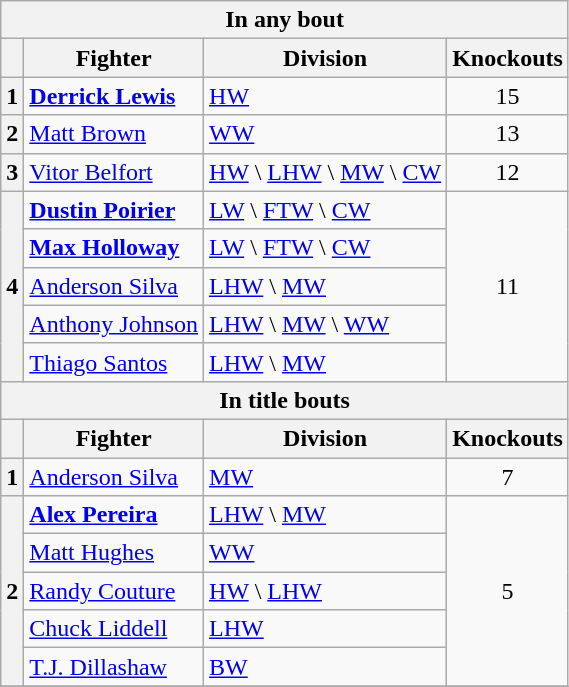<table class=wikitable>
<tr>
<th colspan=4>In any bout</th>
</tr>
<tr>
<th></th>
<th>Fighter</th>
<th>Division</th>
<th>Knockouts</th>
</tr>
<tr>
<th>1</th>
<td> <strong><a href='#'>Derrick Lewis</a></strong></td>
<td><a href='#'>HW</a></td>
<td align=center>15</td>
</tr>
<tr>
<th>2</th>
<td> <a href='#'>Matt Brown</a></td>
<td><a href='#'>WW</a></td>
<td align=center>13</td>
</tr>
<tr>
<th rowspan=1>3</th>
<td> <a href='#'>Vitor Belfort</a></td>
<td><a href='#'>HW</a> \ <a href='#'>LHW</a> \ <a href='#'>MW</a> \ <a href='#'>CW</a></td>
<td rowspan=1 align=center>12</td>
</tr>
<tr>
<th rowspan=5>4</th>
<td> <strong><a href='#'>Dustin Poirier</a></strong></td>
<td><a href='#'>LW</a> \ <a href='#'>FTW</a> \ <a href='#'>CW</a></td>
<td rowspan=5 align=center>11</td>
</tr>
<tr>
<td> <strong><a href='#'>Max Holloway</a></strong></td>
<td><a href='#'>LW</a> \ <a href='#'>FTW</a> \ <a href='#'>CW</a></td>
</tr>
<tr>
<td> <a href='#'>Anderson Silva</a></td>
<td><a href='#'>LHW</a> \ <a href='#'>MW</a></td>
</tr>
<tr>
<td> <a href='#'>Anthony Johnson</a></td>
<td><a href='#'>LHW</a> \ <a href='#'>MW</a> \ <a href='#'>WW</a></td>
</tr>
<tr>
<td> <a href='#'>Thiago Santos</a></td>
<td><a href='#'>LHW</a> \ <a href='#'>MW</a></td>
</tr>
<tr>
<th colspan=4>In title bouts</th>
</tr>
<tr>
<th></th>
<th>Fighter</th>
<th>Division</th>
<th>Knockouts</th>
</tr>
<tr>
<th>1</th>
<td> <a href='#'>Anderson Silva</a></td>
<td><a href='#'>MW</a></td>
<td align=center>7</td>
</tr>
<tr>
<th rowspan=5>2</th>
<td> <strong><a href='#'>Alex Pereira</a></strong></td>
<td><a href='#'>LHW</a> \ <a href='#'>MW</a></td>
<td rowspan=5 align=center>5</td>
</tr>
<tr>
<td> <a href='#'>Matt Hughes</a></td>
<td><a href='#'>WW</a></td>
</tr>
<tr>
<td> <a href='#'>Randy Couture</a></td>
<td><a href='#'>HW</a> \ <a href='#'>LHW</a></td>
</tr>
<tr>
<td> <a href='#'>Chuck Liddell</a></td>
<td><a href='#'>LHW</a></td>
</tr>
<tr>
<td> <a href='#'>T.J. Dillashaw</a></td>
<td><a href='#'>BW</a></td>
</tr>
<tr>
</tr>
</table>
